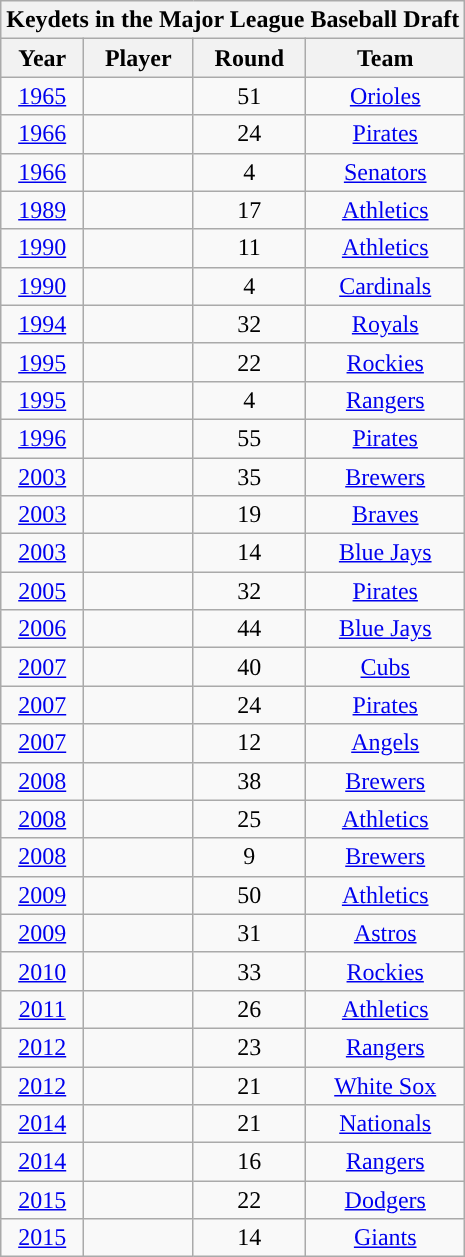<table class="wikitable sortable collapsible collapsed" style="text-align:center">
<tr>
<th colspan=4>Keydets in the Major League Baseball Draft</th>
</tr>
<tr>
<th>Year</th>
<th>Player</th>
<th>Round</th>
<th>Team</th>
</tr>
<tr>
<td><a href='#'>1965</a></td>
<td></td>
<td>51</td>
<td><a href='#'>Orioles</a></td>
</tr>
<tr>
<td><a href='#'>1966</a></td>
<td></td>
<td>24</td>
<td><a href='#'>Pirates</a></td>
</tr>
<tr>
<td><a href='#'>1966</a></td>
<td></td>
<td>4</td>
<td><a href='#'>Senators</a></td>
</tr>
<tr>
<td><a href='#'>1989</a></td>
<td></td>
<td>17</td>
<td><a href='#'>Athletics</a></td>
</tr>
<tr>
<td><a href='#'>1990</a></td>
<td></td>
<td>11</td>
<td><a href='#'>Athletics</a></td>
</tr>
<tr>
<td><a href='#'>1990</a></td>
<td></td>
<td>4</td>
<td><a href='#'>Cardinals</a></td>
</tr>
<tr>
<td><a href='#'>1994</a></td>
<td></td>
<td>32</td>
<td><a href='#'>Royals</a></td>
</tr>
<tr>
<td><a href='#'>1995</a></td>
<td></td>
<td>22</td>
<td><a href='#'>Rockies</a></td>
</tr>
<tr>
<td><a href='#'>1995</a></td>
<td></td>
<td>4</td>
<td><a href='#'>Rangers</a></td>
</tr>
<tr>
<td><a href='#'>1996</a></td>
<td></td>
<td>55</td>
<td><a href='#'>Pirates</a></td>
</tr>
<tr>
<td><a href='#'>2003</a></td>
<td></td>
<td>35</td>
<td><a href='#'>Brewers</a></td>
</tr>
<tr>
<td><a href='#'>2003</a></td>
<td></td>
<td>19</td>
<td><a href='#'>Braves</a></td>
</tr>
<tr>
<td><a href='#'>2003</a></td>
<td></td>
<td>14</td>
<td><a href='#'>Blue Jays</a></td>
</tr>
<tr>
<td><a href='#'>2005</a></td>
<td></td>
<td>32</td>
<td><a href='#'>Pirates</a></td>
</tr>
<tr>
<td><a href='#'>2006</a></td>
<td></td>
<td>44</td>
<td><a href='#'>Blue Jays</a></td>
</tr>
<tr>
<td><a href='#'>2007</a></td>
<td></td>
<td>40</td>
<td><a href='#'>Cubs</a></td>
</tr>
<tr>
<td><a href='#'>2007</a></td>
<td></td>
<td>24</td>
<td><a href='#'>Pirates</a></td>
</tr>
<tr>
<td><a href='#'>2007</a></td>
<td></td>
<td>12</td>
<td><a href='#'>Angels</a></td>
</tr>
<tr>
<td><a href='#'>2008</a></td>
<td></td>
<td>38</td>
<td><a href='#'>Brewers</a></td>
</tr>
<tr>
<td><a href='#'>2008</a></td>
<td></td>
<td>25</td>
<td><a href='#'>Athletics</a></td>
</tr>
<tr>
<td><a href='#'>2008</a></td>
<td></td>
<td>9</td>
<td><a href='#'>Brewers</a></td>
</tr>
<tr>
<td><a href='#'>2009</a></td>
<td></td>
<td>50</td>
<td><a href='#'>Athletics</a></td>
</tr>
<tr>
<td><a href='#'>2009</a></td>
<td></td>
<td>31</td>
<td><a href='#'>Astros</a></td>
</tr>
<tr>
<td><a href='#'>2010</a></td>
<td></td>
<td>33</td>
<td><a href='#'>Rockies</a></td>
</tr>
<tr>
<td><a href='#'>2011</a></td>
<td></td>
<td>26</td>
<td><a href='#'>Athletics</a></td>
</tr>
<tr>
<td><a href='#'>2012</a></td>
<td></td>
<td>23</td>
<td><a href='#'>Rangers</a></td>
</tr>
<tr>
<td><a href='#'>2012</a></td>
<td></td>
<td>21</td>
<td><a href='#'>White Sox</a></td>
</tr>
<tr>
<td><a href='#'>2014</a></td>
<td></td>
<td>21</td>
<td><a href='#'>Nationals</a></td>
</tr>
<tr>
<td><a href='#'>2014</a></td>
<td></td>
<td>16</td>
<td><a href='#'>Rangers</a></td>
</tr>
<tr>
<td><a href='#'>2015</a></td>
<td></td>
<td>22</td>
<td><a href='#'>Dodgers</a></td>
</tr>
<tr>
<td><a href='#'>2015</a></td>
<td></td>
<td>14</td>
<td><a href='#'>Giants</a></td>
</tr>
</table>
